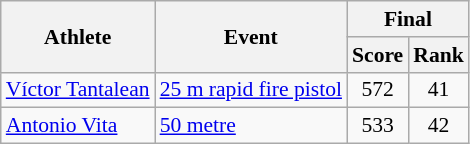<table class="wikitable" border="1" style="font-size:90%">
<tr>
<th rowspan=2>Athlete</th>
<th rowspan=2>Event</th>
<th colspan=2>Final</th>
</tr>
<tr>
<th>Score</th>
<th>Rank</th>
</tr>
<tr>
<td><a href='#'>Víctor Tantalean</a></td>
<td><a href='#'>25 m rapid fire pistol</a></td>
<td align=center>572</td>
<td align=center>41</td>
</tr>
<tr>
<td><a href='#'>Antonio Vita</a></td>
<td><a href='#'>50 metre</a></td>
<td align=center>533</td>
<td align=center>42</td>
</tr>
</table>
